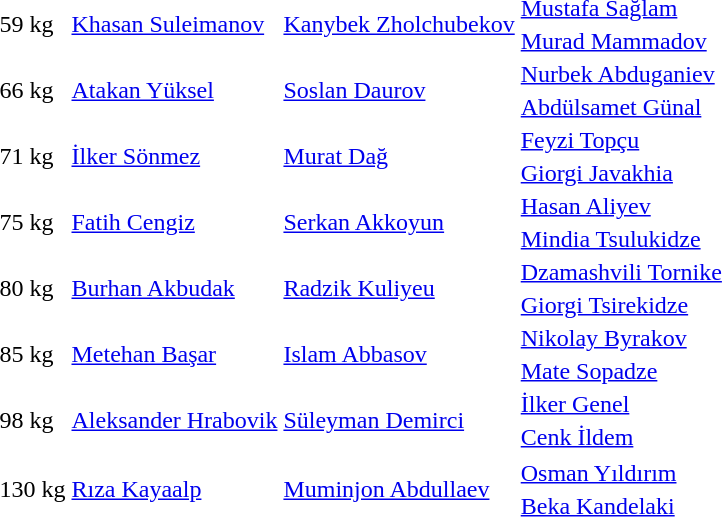<table>
<tr>
<td rowspan=2>59 kg</td>
<td rowspan=2> <a href='#'>Khasan Suleimanov</a></td>
<td rowspan=2> <a href='#'>Kanybek Zholchubekov</a></td>
<td> <a href='#'>Mustafa Sağlam</a></td>
</tr>
<tr>
<td> <a href='#'>Murad Mammadov</a></td>
</tr>
<tr>
<td rowspan=2>66 kg</td>
<td rowspan=2> <a href='#'>Atakan Yüksel</a></td>
<td rowspan=2> <a href='#'>Soslan Daurov</a></td>
<td> <a href='#'>Nurbek Abduganiev</a></td>
</tr>
<tr>
<td> <a href='#'>Abdülsamet Günal</a></td>
</tr>
<tr>
<td rowspan=2>71 kg</td>
<td rowspan=2> <a href='#'>İlker Sönmez</a></td>
<td rowspan=2> <a href='#'>Murat Dağ</a></td>
<td> <a href='#'>Feyzi Topçu</a></td>
</tr>
<tr>
<td> <a href='#'>Giorgi Javakhia</a></td>
</tr>
<tr>
<td rowspan=2>75 kg</td>
<td rowspan=2> <a href='#'>Fatih Cengiz</a></td>
<td rowspan=2> <a href='#'>Serkan Akkoyun</a></td>
<td> <a href='#'>Hasan Aliyev</a></td>
</tr>
<tr>
<td> <a href='#'>Mindia Tsulukidze</a></td>
</tr>
<tr>
<td rowspan=2>80 kg</td>
<td rowspan=2> <a href='#'>Burhan Akbudak</a></td>
<td rowspan=2> <a href='#'>Radzik Kuliyeu</a></td>
<td> <a href='#'>Dzamashvili Tornike</a></td>
</tr>
<tr>
<td> <a href='#'>Giorgi Tsirekidze</a></td>
</tr>
<tr>
<td rowspan=2>85 kg</td>
<td rowspan=2> <a href='#'>Metehan Başar</a></td>
<td rowspan=2> <a href='#'>Islam Abbasov</a></td>
<td> <a href='#'>Nikolay Byrakov</a></td>
</tr>
<tr>
<td> <a href='#'>Mate Sopadze</a></td>
</tr>
<tr>
<td rowspan=2>98 kg</td>
<td rowspan=2> <a href='#'>Aleksander Hrabovik</a></td>
<td rowspan=2> <a href='#'>Süleyman Demirci</a></td>
<td> <a href='#'>İlker Genel</a></td>
</tr>
<tr>
<td> <a href='#'>Cenk İldem</a></td>
</tr>
<tr>
</tr>
<tr>
<td rowspan=2>130 kg</td>
<td rowspan=2> <a href='#'>Rıza Kayaalp</a></td>
<td rowspan=2> <a href='#'>Muminjon Abdullaev</a></td>
<td> <a href='#'>Osman Yıldırım</a></td>
</tr>
<tr>
<td> <a href='#'>Beka Kandelaki</a></td>
</tr>
<tr>
</tr>
</table>
